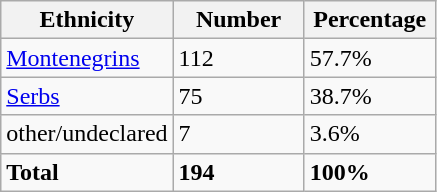<table class="wikitable">
<tr>
<th width="100px">Ethnicity</th>
<th width="80px">Number</th>
<th width="80px">Percentage</th>
</tr>
<tr>
<td><a href='#'>Montenegrins</a></td>
<td>112</td>
<td>57.7%</td>
</tr>
<tr>
<td><a href='#'>Serbs</a></td>
<td>75</td>
<td>38.7%</td>
</tr>
<tr>
<td>other/undeclared</td>
<td>7</td>
<td>3.6%</td>
</tr>
<tr>
<td><strong>Total</strong></td>
<td><strong>194</strong></td>
<td><strong>100%</strong></td>
</tr>
</table>
